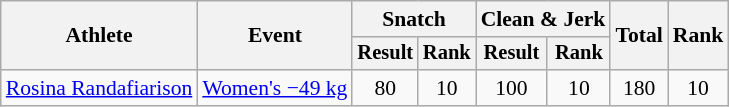<table class="wikitable" style="font-size:90%">
<tr>
<th rowspan="2">Athlete</th>
<th rowspan="2">Event</th>
<th colspan="2">Snatch</th>
<th colspan="2">Clean & Jerk</th>
<th rowspan="2">Total</th>
<th rowspan="2">Rank</th>
</tr>
<tr style="font-size:95%">
<th>Result</th>
<th>Rank</th>
<th>Result</th>
<th>Rank</th>
</tr>
<tr align=center>
<td align=left><a href='#'>Rosina Randafiarison</a></td>
<td align=left><a href='#'>Women's −49 kg</a></td>
<td>80</td>
<td>10</td>
<td>100</td>
<td>10</td>
<td>180</td>
<td>10</td>
</tr>
</table>
